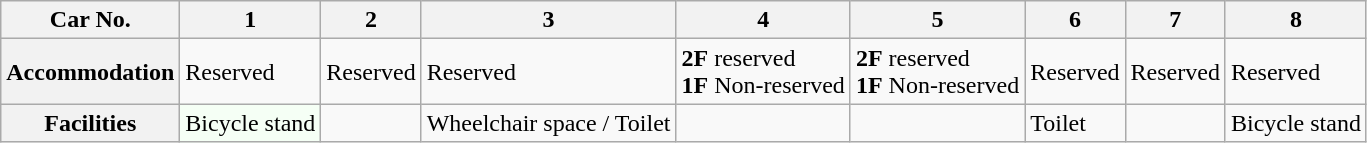<table class="wikitable">
<tr>
<th>Car No.</th>
<th>1</th>
<th>2</th>
<th>3</th>
<th>4</th>
<th>5</th>
<th>6</th>
<th>7</th>
<th>8</th>
</tr>
<tr>
<th>Accommodation</th>
<td>Reserved</td>
<td>Reserved</td>
<td>Reserved</td>
<td><strong>2F</strong> reserved<br><strong>1F</strong> Non-reserved</td>
<td><strong>2F</strong> reserved<br><strong>1F</strong> Non-reserved</td>
<td>Reserved</td>
<td>Reserved</td>
<td>Reserved</td>
</tr>
<tr>
<th>Facilities</th>
<td style="background: #F5FFF5">Bicycle stand</td>
<td></td>
<td>Wheelchair space / Toilet</td>
<td></td>
<td></td>
<td>Toilet</td>
<td></td>
<td>Bicycle stand</td>
</tr>
</table>
